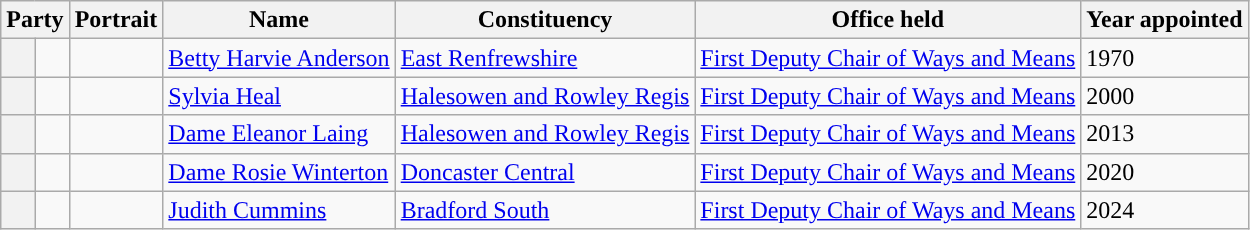<table class="wikitable sortable">
<tr>
<th colspan=2>Party</th>
<th>Portrait</th>
<th>Name</th>
<th>Constituency</th>
<th>Office held</th>
<th>Year appointed</th>
</tr>
<tr>
<th style="background-color: "></th>
<td></td>
<td></td>
<td><a href='#'>Betty Harvie Anderson</a></td>
<td><a href='#'>East Renfrewshire</a></td>
<td><a href='#'>First Deputy Chair of Ways and Means</a></td>
<td>1970</td>
</tr>
<tr>
<th style="background-color: "></th>
<td></td>
<td></td>
<td><a href='#'>Sylvia Heal</a></td>
<td><a href='#'>Halesowen and Rowley Regis</a></td>
<td><a href='#'>First Deputy Chair of Ways and Means</a></td>
<td>2000</td>
</tr>
<tr>
<th style="background-color: "></th>
<td></td>
<td></td>
<td><a href='#'>Dame Eleanor Laing</a></td>
<td><a href='#'>Halesowen and Rowley Regis</a></td>
<td><a href='#'>First Deputy Chair of Ways and Means</a></td>
<td>2013</td>
</tr>
<tr>
<th style="background-color: "></th>
<td></td>
<td></td>
<td><a href='#'>Dame Rosie Winterton</a></td>
<td><a href='#'>Doncaster Central</a></td>
<td><a href='#'>First Deputy Chair of Ways and Means</a></td>
<td>2020</td>
</tr>
<tr>
<th style="background-color: "></th>
<td></td>
<td></td>
<td><a href='#'>Judith Cummins</a></td>
<td><a href='#'>Bradford South</a></td>
<td><a href='#'>First Deputy Chair of Ways and Means</a></td>
<td>2024</td>
</tr>
</table>
